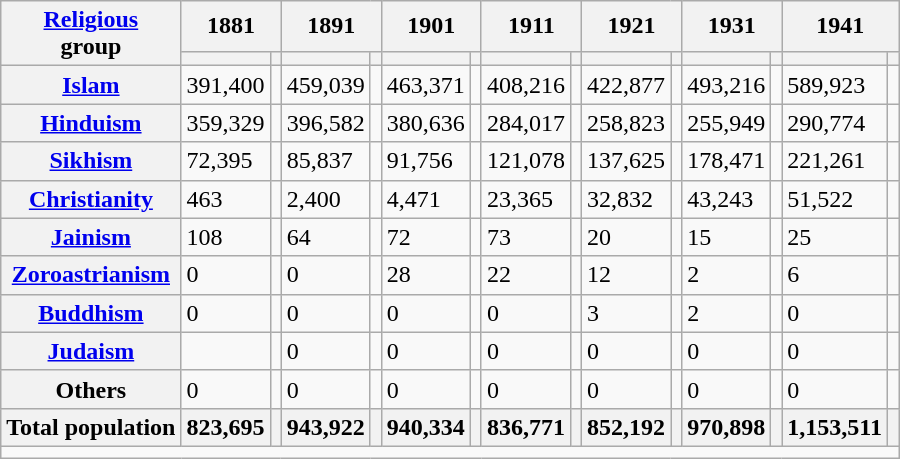<table class="wikitable sortable">
<tr>
<th rowspan="2"><a href='#'>Religious</a><br>group</th>
<th colspan="2">1881</th>
<th colspan="2">1891</th>
<th colspan="2">1901</th>
<th colspan="2">1911</th>
<th colspan="2">1921</th>
<th colspan="2">1931</th>
<th colspan="2">1941</th>
</tr>
<tr>
<th><a href='#'></a></th>
<th></th>
<th></th>
<th></th>
<th></th>
<th></th>
<th></th>
<th></th>
<th></th>
<th></th>
<th></th>
<th></th>
<th></th>
<th></th>
</tr>
<tr>
<th><a href='#'>Islam</a> </th>
<td>391,400</td>
<td></td>
<td>459,039</td>
<td></td>
<td>463,371</td>
<td></td>
<td>408,216</td>
<td></td>
<td>422,877</td>
<td></td>
<td>493,216</td>
<td></td>
<td>589,923</td>
<td></td>
</tr>
<tr>
<th><a href='#'>Hinduism</a> </th>
<td>359,329</td>
<td></td>
<td>396,582</td>
<td></td>
<td>380,636</td>
<td></td>
<td>284,017</td>
<td></td>
<td>258,823</td>
<td></td>
<td>255,949</td>
<td></td>
<td>290,774</td>
<td></td>
</tr>
<tr>
<th><a href='#'>Sikhism</a> </th>
<td>72,395</td>
<td></td>
<td>85,837</td>
<td></td>
<td>91,756</td>
<td></td>
<td>121,078</td>
<td></td>
<td>137,625</td>
<td></td>
<td>178,471</td>
<td></td>
<td>221,261</td>
<td></td>
</tr>
<tr>
<th><a href='#'>Christianity</a> </th>
<td>463</td>
<td></td>
<td>2,400</td>
<td></td>
<td>4,471</td>
<td></td>
<td>23,365</td>
<td></td>
<td>32,832</td>
<td></td>
<td>43,243</td>
<td></td>
<td>51,522</td>
<td></td>
</tr>
<tr>
<th><a href='#'>Jainism</a> </th>
<td>108</td>
<td></td>
<td>64</td>
<td></td>
<td>72</td>
<td></td>
<td>73</td>
<td></td>
<td>20</td>
<td></td>
<td>15</td>
<td></td>
<td>25</td>
<td></td>
</tr>
<tr>
<th><a href='#'>Zoroastrianism</a> </th>
<td>0</td>
<td></td>
<td>0</td>
<td></td>
<td>28</td>
<td></td>
<td>22</td>
<td></td>
<td>12</td>
<td></td>
<td>2</td>
<td></td>
<td>6</td>
<td></td>
</tr>
<tr>
<th><a href='#'>Buddhism</a> </th>
<td>0</td>
<td></td>
<td>0</td>
<td></td>
<td>0</td>
<td></td>
<td>0</td>
<td></td>
<td>3</td>
<td></td>
<td>2</td>
<td></td>
<td>0</td>
<td></td>
</tr>
<tr>
<th><a href='#'>Judaism</a> </th>
<td></td>
<td></td>
<td>0</td>
<td></td>
<td>0</td>
<td></td>
<td>0</td>
<td></td>
<td>0</td>
<td></td>
<td>0</td>
<td></td>
<td>0</td>
<td></td>
</tr>
<tr>
<th>Others</th>
<td>0</td>
<td></td>
<td>0</td>
<td></td>
<td>0</td>
<td></td>
<td>0</td>
<td></td>
<td>0</td>
<td></td>
<td>0</td>
<td></td>
<td>0</td>
<td></td>
</tr>
<tr>
<th>Total population</th>
<th>823,695</th>
<th></th>
<th>943,922</th>
<th></th>
<th>940,334</th>
<th></th>
<th>836,771</th>
<th></th>
<th>852,192</th>
<th></th>
<th>970,898</th>
<th></th>
<th>1,153,511</th>
<th></th>
</tr>
<tr class="sortbottom">
<td colspan="15"></td>
</tr>
</table>
